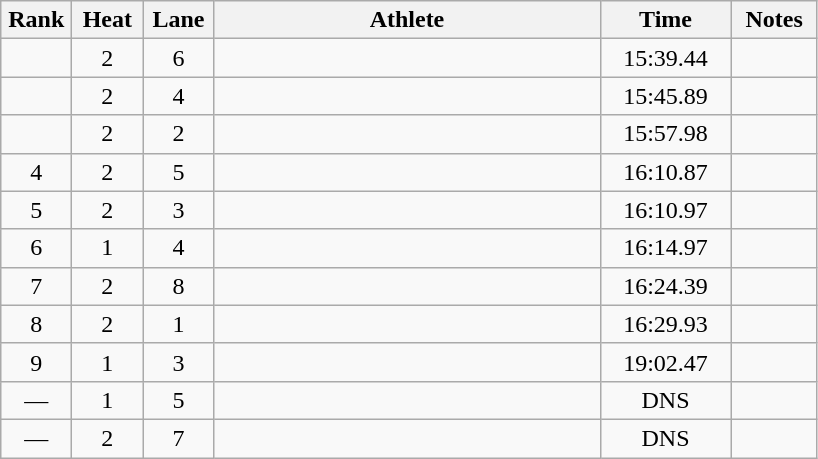<table class="wikitable sortable" style="text-align:center">
<tr>
<th width=40>Rank</th>
<th width=40>Heat</th>
<th width=40>Lane</th>
<th width=250>Athlete</th>
<th width=80>Time</th>
<th width=50>Notes</th>
</tr>
<tr>
<td></td>
<td>2</td>
<td>6</td>
<td align=left></td>
<td>15:39.44</td>
<td></td>
</tr>
<tr>
<td></td>
<td>2</td>
<td>4</td>
<td align=left></td>
<td>15:45.89</td>
<td></td>
</tr>
<tr>
<td></td>
<td>2</td>
<td>2</td>
<td align=left></td>
<td>15:57.98</td>
<td></td>
</tr>
<tr>
<td>4</td>
<td>2</td>
<td>5</td>
<td align=left></td>
<td>16:10.87</td>
<td></td>
</tr>
<tr>
<td>5</td>
<td>2</td>
<td>3</td>
<td align=left></td>
<td>16:10.97</td>
<td></td>
</tr>
<tr>
<td>6</td>
<td>1</td>
<td>4</td>
<td align=left></td>
<td>16:14.97</td>
<td></td>
</tr>
<tr>
<td>7</td>
<td>2</td>
<td>8</td>
<td align=left></td>
<td>16:24.39</td>
<td></td>
</tr>
<tr>
<td>8</td>
<td>2</td>
<td>1</td>
<td align=left></td>
<td>16:29.93</td>
<td></td>
</tr>
<tr>
<td>9</td>
<td>1</td>
<td>3</td>
<td align=left></td>
<td>19:02.47</td>
<td></td>
</tr>
<tr>
<td>—</td>
<td>1</td>
<td>5</td>
<td align=left></td>
<td>DNS</td>
<td></td>
</tr>
<tr>
<td>—</td>
<td>2</td>
<td>7</td>
<td align=left></td>
<td>DNS</td>
<td></td>
</tr>
</table>
